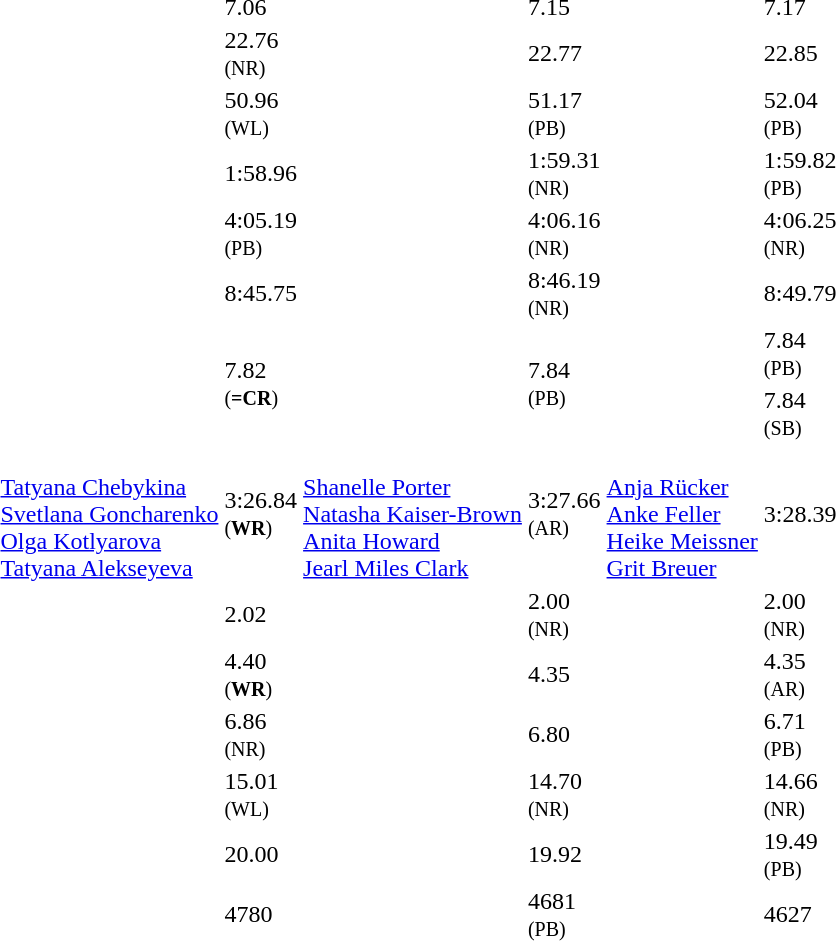<table>
<tr>
<td></td>
<td></td>
<td>7.06</td>
<td></td>
<td>7.15</td>
<td></td>
<td>7.17</td>
</tr>
<tr>
<td></td>
<td></td>
<td>22.76<br><small>(NR)</small></td>
<td></td>
<td>22.77</td>
<td></td>
<td>22.85</td>
</tr>
<tr>
<td></td>
<td></td>
<td>50.96<br><small>(WL)</small></td>
<td></td>
<td>51.17<br><small>(PB)</small></td>
<td></td>
<td>52.04<br><small>(PB)</small></td>
</tr>
<tr>
<td></td>
<td></td>
<td>1:58.96</td>
<td></td>
<td>1:59.31<br><small>(NR)</small></td>
<td></td>
<td>1:59.82<br><small>(PB)</small></td>
</tr>
<tr>
<td></td>
<td></td>
<td>4:05.19<br><small>(PB)</small></td>
<td></td>
<td>4:06.16<br><small>(NR)</small></td>
<td></td>
<td>4:06.25<br><small>(NR)</small></td>
</tr>
<tr>
<td></td>
<td></td>
<td>8:45.75</td>
<td></td>
<td>8:46.19<br><small>(NR)</small></td>
<td></td>
<td>8:49.79</td>
</tr>
<tr>
<td rowspan="2"></td>
<td rowspan="2"></td>
<td rowspan="2">7.82<br><small>(<strong>=CR</strong>)</small></td>
<td rowspan="2"></td>
<td rowspan="2">7.84<br><small>(PB)</small></td>
<td></td>
<td>7.84<br><small>(PB)</small></td>
</tr>
<tr>
<td></td>
<td>7.84<br><small>(SB)</small></td>
</tr>
<tr>
<td></td>
<td><br><a href='#'>Tatyana Chebykina</a><br><a href='#'>Svetlana Goncharenko</a><br><a href='#'>Olga Kotlyarova</a><br><a href='#'>Tatyana Alekseyeva</a></td>
<td>3:26.84<br><small>(<strong>WR</strong>)</small></td>
<td><br><a href='#'>Shanelle Porter</a><br><a href='#'>Natasha Kaiser-Brown</a><br><a href='#'>Anita Howard</a><br><a href='#'>Jearl Miles Clark</a></td>
<td>3:27.66<br><small>(AR)</small></td>
<td><br><a href='#'>Anja Rücker</a><br><a href='#'>Anke Feller</a><br><a href='#'>Heike Meissner</a><br><a href='#'>Grit Breuer</a></td>
<td>3:28.39</td>
</tr>
<tr>
<td></td>
<td></td>
<td>2.02</td>
<td></td>
<td>2.00<br><small>(NR)</small></td>
<td></td>
<td>2.00<br><small>(NR)</small></td>
</tr>
<tr>
<td></td>
<td></td>
<td>4.40<br><small>(<strong>WR</strong>)</small></td>
<td></td>
<td>4.35</td>
<td></td>
<td>4.35<br><small>(AR)</small></td>
</tr>
<tr>
<td></td>
<td></td>
<td>6.86<br><small>(NR)</small></td>
<td></td>
<td>6.80</td>
<td></td>
<td>6.71<br><small>(PB)</small></td>
</tr>
<tr>
<td></td>
<td></td>
<td>15.01<br><small>(WL)</small></td>
<td></td>
<td>14.70<br><small>(NR)</small></td>
<td></td>
<td>14.66<br><small>(NR)</small></td>
</tr>
<tr>
<td></td>
<td></td>
<td>20.00</td>
<td></td>
<td>19.92</td>
<td></td>
<td>19.49<br><small>(PB)</small></td>
</tr>
<tr>
<td></td>
<td></td>
<td>4780</td>
<td></td>
<td>4681<br><small>(PB)</small></td>
<td></td>
<td>4627</td>
</tr>
<tr>
</tr>
</table>
